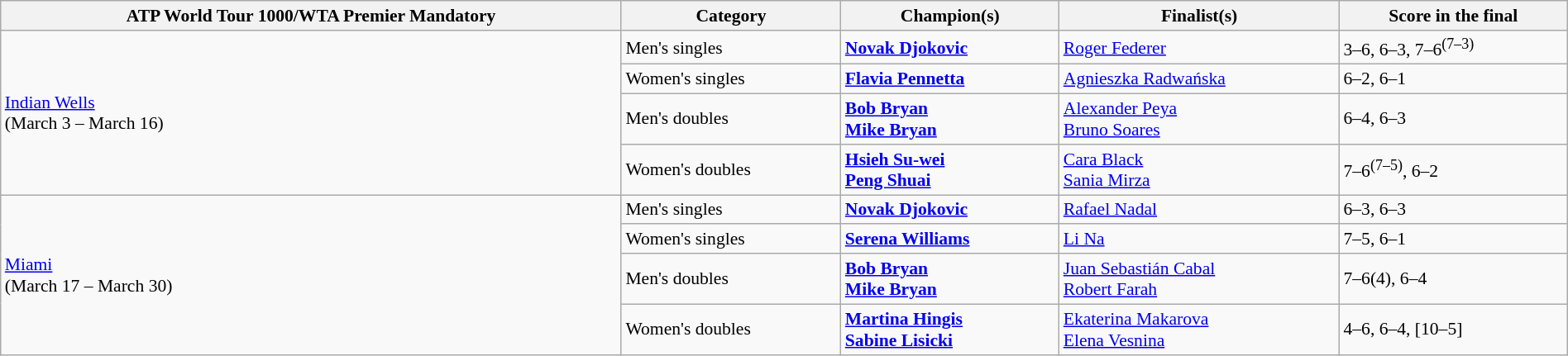<table class="wikitable"  style="font-size:90%; width:100%;">
<tr>
<th>ATP World Tour 1000/WTA Premier Mandatory</th>
<th>Category</th>
<th>Champion(s)</th>
<th>Finalist(s)</th>
<th>Score in the final</th>
</tr>
<tr>
<td rowspan="4"><a href='#'>Indian Wells</a><br>(March 3 – March 16)</td>
<td>Men's singles</td>
<td> <strong><a href='#'>Novak Djokovic</a></strong></td>
<td> <a href='#'>Roger Federer</a></td>
<td>3–6, 6–3, 7–6<sup>(7–3)</sup></td>
</tr>
<tr>
<td>Women's singles</td>
<td> <strong><a href='#'>Flavia Pennetta</a></strong></td>
<td> <a href='#'>Agnieszka Radwańska</a></td>
<td>6–2, 6–1</td>
</tr>
<tr>
<td>Men's doubles</td>
<td> <strong><a href='#'>Bob Bryan</a></strong> <br> <strong><a href='#'>Mike Bryan</a></strong></td>
<td> <a href='#'>Alexander Peya</a> <br> <a href='#'>Bruno Soares</a></td>
<td>6–4, 6–3</td>
</tr>
<tr>
<td>Women's doubles</td>
<td> <strong><a href='#'>Hsieh Su-wei</a></strong> <br> <strong><a href='#'>Peng Shuai</a></strong></td>
<td> <a href='#'>Cara Black</a> <br> <a href='#'>Sania Mirza</a></td>
<td>7–6<sup>(7–5)</sup>, 6–2</td>
</tr>
<tr>
<td rowspan="4"><a href='#'>Miami</a><br>(March 17 – March 30)</td>
<td>Men's singles</td>
<td> <strong><a href='#'>Novak Djokovic</a></strong></td>
<td> <a href='#'>Rafael Nadal</a></td>
<td>6–3, 6–3</td>
</tr>
<tr>
<td>Women's singles</td>
<td> <strong><a href='#'>Serena Williams</a></strong></td>
<td> <a href='#'>Li Na</a></td>
<td>7–5, 6–1</td>
</tr>
<tr>
<td>Men's doubles</td>
<td> <strong><a href='#'>Bob Bryan</a></strong> <br> <strong><a href='#'>Mike Bryan</a></strong></td>
<td> <a href='#'>Juan Sebastián Cabal</a>  <br> <a href='#'>Robert Farah</a></td>
<td>7–6(4), 6–4</td>
</tr>
<tr>
<td>Women's doubles</td>
<td> <strong><a href='#'>Martina Hingis</a></strong> <br> <strong><a href='#'>Sabine Lisicki</a></strong></td>
<td> <a href='#'>Ekaterina Makarova</a>  <br> <a href='#'>Elena Vesnina</a></td>
<td>4–6, 6–4, [10–5]</td>
</tr>
</table>
